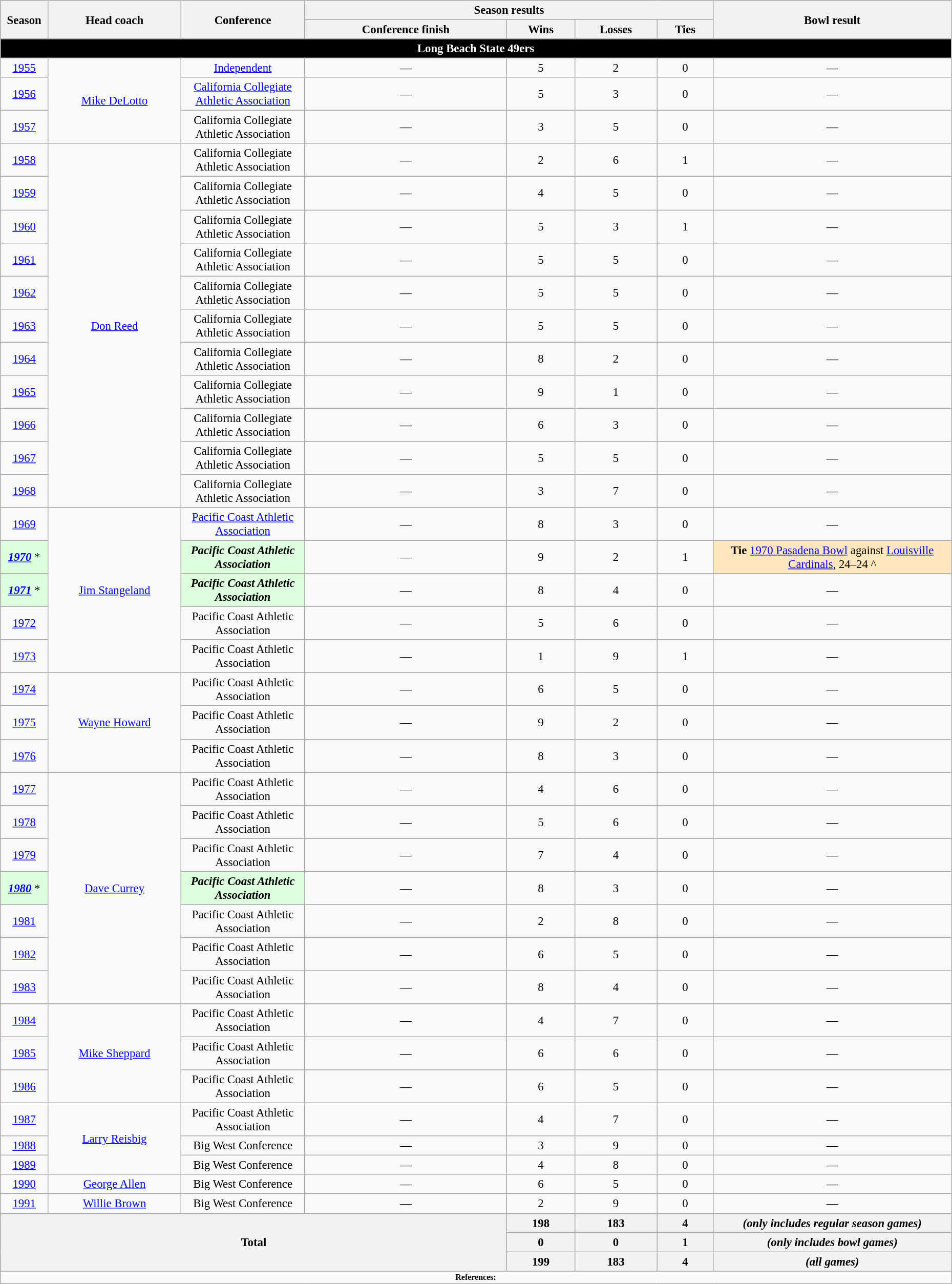<table class="wikitable" style="font-size: 95%; width:98%; text-align:center;">
<tr>
<th rowspan="2" style="width:5%;">Season</th>
<th rowspan="2" style="width:14%;">Head coach</th>
<th rowspan="2" style="width:13%;">Conference</th>
<th colspan="4">Season results</th>
<th rowspan="2" style="width:25%;">Bowl result</th>
</tr>
<tr>
<th>Conference finish</th>
<th>Wins</th>
<th>Losses</th>
<th>Ties</th>
</tr>
<tr>
<td colspan="8" style="background:#000000;color:white"><strong>Long Beach State 49ers</strong></td>
</tr>
<tr>
<td><a href='#'>1955</a></td>
<td rowspan=3><a href='#'>Mike DeLotto</a></td>
<td><a href='#'>Independent</a></td>
<td>—</td>
<td>5</td>
<td>2</td>
<td>0</td>
<td>—</td>
</tr>
<tr>
<td><a href='#'>1956</a></td>
<td><a href='#'>California Collegiate Athletic Association</a></td>
<td>—</td>
<td>5</td>
<td>3</td>
<td>0</td>
<td>—</td>
</tr>
<tr>
<td><a href='#'>1957</a></td>
<td>California Collegiate Athletic Association</td>
<td>—</td>
<td>3</td>
<td>5</td>
<td>0</td>
<td>—</td>
</tr>
<tr>
<td><a href='#'>1958</a></td>
<td rowspan=11><a href='#'>Don Reed</a></td>
<td>California Collegiate Athletic Association</td>
<td>—</td>
<td>2</td>
<td>6</td>
<td>1</td>
<td>—</td>
</tr>
<tr>
<td><a href='#'>1959</a></td>
<td>California Collegiate Athletic Association</td>
<td>—</td>
<td>4</td>
<td>5</td>
<td>0</td>
<td>—</td>
</tr>
<tr>
<td><a href='#'>1960</a></td>
<td>California Collegiate Athletic Association</td>
<td>—</td>
<td>5</td>
<td>3</td>
<td>1</td>
<td>—</td>
</tr>
<tr>
<td><a href='#'>1961</a></td>
<td>California Collegiate Athletic Association</td>
<td>—</td>
<td>5</td>
<td>5</td>
<td>0</td>
<td>—</td>
</tr>
<tr>
<td><a href='#'>1962</a></td>
<td>California Collegiate Athletic Association</td>
<td>—</td>
<td>5</td>
<td>5</td>
<td>0</td>
<td>—</td>
</tr>
<tr>
<td><a href='#'>1963</a></td>
<td>California Collegiate Athletic Association</td>
<td>—</td>
<td>5</td>
<td>5</td>
<td>0</td>
<td>—</td>
</tr>
<tr>
<td><a href='#'>1964</a></td>
<td>California Collegiate Athletic Association</td>
<td>—</td>
<td>8</td>
<td>2</td>
<td>0</td>
<td>—</td>
</tr>
<tr>
<td><a href='#'>1965</a></td>
<td>California Collegiate Athletic Association</td>
<td>—</td>
<td>9</td>
<td>1</td>
<td>0</td>
<td>—</td>
</tr>
<tr>
<td><a href='#'>1966</a></td>
<td>California Collegiate Athletic Association</td>
<td>—</td>
<td>6</td>
<td>3</td>
<td>0</td>
<td>—</td>
</tr>
<tr>
<td><a href='#'>1967</a></td>
<td>California Collegiate Athletic Association</td>
<td>—</td>
<td>5</td>
<td>5</td>
<td>0</td>
<td>—</td>
</tr>
<tr>
<td><a href='#'>1968</a></td>
<td>California Collegiate Athletic Association</td>
<td>—</td>
<td>3</td>
<td>7</td>
<td>0</td>
<td>—</td>
</tr>
<tr>
<td><a href='#'>1969</a></td>
<td align="center" rowspan=5><a href='#'>Jim Stangeland</a></td>
<td><a href='#'>Pacific Coast Athletic Association</a></td>
<td>—</td>
<td>8</td>
<td>3</td>
<td>0</td>
<td>—</td>
</tr>
<tr>
<td style="background: #ddffdd;"><strong><em><a href='#'>1970</a></em></strong> *</td>
<td style="background: #ddffdd;"><strong><em>Pacific Coast Athletic Association</em></strong></td>
<td>—</td>
<td>9</td>
<td>2</td>
<td>1</td>
<td style="background: #ffe6bd;"><strong>Tie</strong> <a href='#'>1970 Pasadena Bowl</a> against <a href='#'>Louisville Cardinals</a>, 24–24 ^</td>
</tr>
<tr>
<td style="background: #ddffdd;"><strong><em><a href='#'>1971</a></em></strong> *</td>
<td style="background: #ddffdd;"><strong><em>Pacific Coast Athletic Association</em></strong></td>
<td>—</td>
<td>8</td>
<td>4</td>
<td>0</td>
<td>—</td>
</tr>
<tr>
<td><a href='#'>1972</a></td>
<td>Pacific Coast Athletic Association</td>
<td>—</td>
<td>5</td>
<td>6</td>
<td>0</td>
<td>—</td>
</tr>
<tr>
<td><a href='#'>1973</a></td>
<td>Pacific Coast Athletic Association</td>
<td>—</td>
<td>1</td>
<td>9</td>
<td>1</td>
<td>—</td>
</tr>
<tr>
<td><a href='#'>1974</a></td>
<td rowspan=3><a href='#'>Wayne Howard</a></td>
<td>Pacific Coast Athletic Association</td>
<td>—</td>
<td>6</td>
<td>5</td>
<td>0</td>
<td>—</td>
</tr>
<tr>
<td><a href='#'>1975</a></td>
<td>Pacific Coast Athletic Association</td>
<td>—</td>
<td>9</td>
<td>2</td>
<td>0</td>
<td>—</td>
</tr>
<tr>
<td><a href='#'>1976</a></td>
<td>Pacific Coast Athletic Association</td>
<td>—</td>
<td>8</td>
<td>3</td>
<td>0</td>
<td>—</td>
</tr>
<tr>
<td><a href='#'>1977</a></td>
<td rowspan=7><a href='#'>Dave Currey</a></td>
<td>Pacific Coast Athletic Association</td>
<td>—</td>
<td>4</td>
<td>6</td>
<td>0</td>
<td>—</td>
</tr>
<tr>
<td><a href='#'>1978</a></td>
<td>Pacific Coast Athletic Association</td>
<td>—</td>
<td>5</td>
<td>6</td>
<td>0</td>
<td>—</td>
</tr>
<tr>
<td><a href='#'>1979</a></td>
<td>Pacific Coast Athletic Association</td>
<td>—</td>
<td>7</td>
<td>4</td>
<td>0</td>
<td>—</td>
</tr>
<tr>
<td style="background: #ddffdd;"><strong><em><a href='#'>1980</a></em></strong> *</td>
<td style="background: #ddffdd;"><strong><em>Pacific Coast Athletic Association</em></strong></td>
<td>—</td>
<td>8</td>
<td>3</td>
<td>0</td>
<td>—</td>
</tr>
<tr>
<td><a href='#'>1981</a></td>
<td>Pacific Coast Athletic Association</td>
<td>—</td>
<td>2</td>
<td>8</td>
<td>0</td>
<td>—</td>
</tr>
<tr>
<td><a href='#'>1982</a></td>
<td>Pacific Coast Athletic Association</td>
<td>—</td>
<td>6</td>
<td>5</td>
<td>0</td>
<td>—</td>
</tr>
<tr>
<td><a href='#'>1983</a></td>
<td>Pacific Coast Athletic Association</td>
<td>—</td>
<td>8</td>
<td>4</td>
<td>0</td>
<td>—</td>
</tr>
<tr>
<td><a href='#'>1984</a></td>
<td rowspan=3><a href='#'>Mike Sheppard</a></td>
<td>Pacific Coast Athletic Association</td>
<td>—</td>
<td>4</td>
<td>7</td>
<td>0</td>
<td>—</td>
</tr>
<tr>
<td><a href='#'>1985</a></td>
<td>Pacific Coast Athletic Association</td>
<td>—</td>
<td>6</td>
<td>6</td>
<td>0</td>
<td>—</td>
</tr>
<tr>
<td><a href='#'>1986</a></td>
<td>Pacific Coast Athletic Association</td>
<td>—</td>
<td>6</td>
<td>5</td>
<td>0</td>
<td>—</td>
</tr>
<tr>
<td><a href='#'>1987</a></td>
<td rowspan=3><a href='#'>Larry Reisbig</a></td>
<td>Pacific Coast Athletic Association</td>
<td>—</td>
<td>4</td>
<td>7</td>
<td>0</td>
<td>—</td>
</tr>
<tr>
<td><a href='#'>1988</a></td>
<td>Big West Conference</td>
<td>—</td>
<td>3</td>
<td>9</td>
<td>0</td>
<td>—</td>
</tr>
<tr>
<td><a href='#'>1989</a></td>
<td>Big West Conference</td>
<td>—</td>
<td>4</td>
<td>8</td>
<td>0</td>
<td>—</td>
</tr>
<tr>
<td><a href='#'>1990</a></td>
<td><a href='#'>George Allen</a></td>
<td>Big West Conference</td>
<td>—</td>
<td>6</td>
<td>5</td>
<td>0</td>
<td>—</td>
</tr>
<tr>
<td><a href='#'>1991</a></td>
<td><a href='#'>Willie Brown</a></td>
<td>Big West Conference</td>
<td>—</td>
<td>2</td>
<td>9</td>
<td>0</td>
<td>—</td>
</tr>
<tr>
<th rowspan="3" colspan="4">Total</th>
<th>198</th>
<th>183</th>
<th>4</th>
<th><em>(only includes regular season games)</em></th>
</tr>
<tr>
<th>0</th>
<th>0</th>
<th>1</th>
<th><em>(only includes bowl games)</em></th>
</tr>
<tr>
<th>199</th>
<th>183</th>
<th>4</th>
<th><em>(all games)</em></th>
</tr>
<tr>
</tr>
<tr>
<td colspan="8" style="font-size: 8pt"><strong>References:</strong></td>
</tr>
</table>
